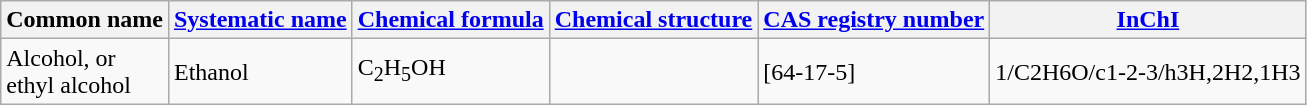<table class="wikitable">
<tr>
<th>Common name</th>
<th><a href='#'>Systematic name</a></th>
<th><a href='#'>Chemical formula</a></th>
<th><a href='#'>Chemical structure</a></th>
<th><a href='#'>CAS registry number</a></th>
<th><a href='#'>InChI</a></th>
</tr>
<tr>
<td>Alcohol, or<br>ethyl alcohol</td>
<td>Ethanol</td>
<td>C<sub>2</sub>H<sub>5</sub>OH</td>
<td></td>
<td>[64-17-5]</td>
<td>1/C2H6O/c1-2-3/h3H,2H2,1H3</td>
</tr>
</table>
